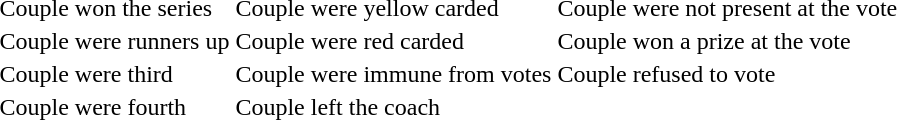<table>
<tr>
<td> Couple won the series</td>
<td> Couple were yellow carded</td>
<td> Couple were not present at the vote</td>
</tr>
<tr>
<td> Couple were runners up</td>
<td> Couple were red carded</td>
<td> Couple won a prize at the vote</td>
</tr>
<tr>
<td> Couple were third</td>
<td> Couple were immune from votes</td>
<td> Couple refused to vote</td>
</tr>
<tr>
<td> Couple were fourth</td>
<td> Couple left the coach</td>
</tr>
</table>
